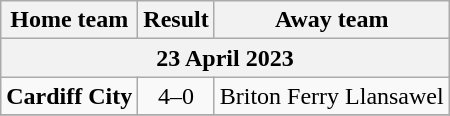<table class="wikitable">
<tr>
<th>Home team</th>
<th>Result</th>
<th>Away team</th>
</tr>
<tr>
<th colspan = 3>23 April 2023</th>
</tr>
<tr>
<td style="text-align:right;"><strong>Cardiff City</strong></td>
<td style="text-align:center;">4–0</td>
<td>Briton Ferry Llansawel</td>
</tr>
<tr>
</tr>
</table>
